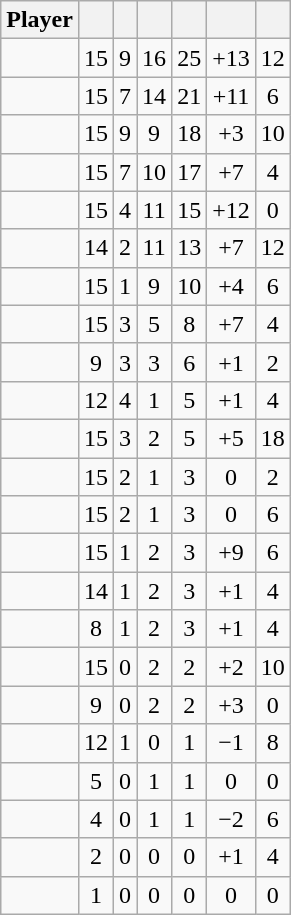<table class="wikitable sortable" style="text-align:center;">
<tr>
<th>Player</th>
<th></th>
<th></th>
<th></th>
<th></th>
<th data-sort-type="number"></th>
<th></th>
</tr>
<tr>
<td></td>
<td>15</td>
<td>9</td>
<td>16</td>
<td>25</td>
<td>+13</td>
<td>12</td>
</tr>
<tr>
<td></td>
<td>15</td>
<td>7</td>
<td>14</td>
<td>21</td>
<td>+11</td>
<td>6</td>
</tr>
<tr>
<td></td>
<td>15</td>
<td>9</td>
<td>9</td>
<td>18</td>
<td>+3</td>
<td>10</td>
</tr>
<tr>
<td></td>
<td>15</td>
<td>7</td>
<td>10</td>
<td>17</td>
<td>+7</td>
<td>4</td>
</tr>
<tr>
<td></td>
<td>15</td>
<td>4</td>
<td>11</td>
<td>15</td>
<td>+12</td>
<td>0</td>
</tr>
<tr>
<td></td>
<td>14</td>
<td>2</td>
<td>11</td>
<td>13</td>
<td>+7</td>
<td>12</td>
</tr>
<tr>
<td></td>
<td>15</td>
<td>1</td>
<td>9</td>
<td>10</td>
<td>+4</td>
<td>6</td>
</tr>
<tr>
<td></td>
<td>15</td>
<td>3</td>
<td>5</td>
<td>8</td>
<td>+7</td>
<td>4</td>
</tr>
<tr>
<td></td>
<td>9</td>
<td>3</td>
<td>3</td>
<td>6</td>
<td>+1</td>
<td>2</td>
</tr>
<tr>
<td></td>
<td>12</td>
<td>4</td>
<td>1</td>
<td>5</td>
<td>+1</td>
<td>4</td>
</tr>
<tr>
<td></td>
<td>15</td>
<td>3</td>
<td>2</td>
<td>5</td>
<td>+5</td>
<td>18</td>
</tr>
<tr>
<td></td>
<td>15</td>
<td>2</td>
<td>1</td>
<td>3</td>
<td>0</td>
<td>2</td>
</tr>
<tr>
<td></td>
<td>15</td>
<td>2</td>
<td>1</td>
<td>3</td>
<td>0</td>
<td>6</td>
</tr>
<tr>
<td></td>
<td>15</td>
<td>1</td>
<td>2</td>
<td>3</td>
<td>+9</td>
<td>6</td>
</tr>
<tr>
<td></td>
<td>14</td>
<td>1</td>
<td>2</td>
<td>3</td>
<td>+1</td>
<td>4</td>
</tr>
<tr>
<td></td>
<td>8</td>
<td>1</td>
<td>2</td>
<td>3</td>
<td>+1</td>
<td>4</td>
</tr>
<tr>
<td></td>
<td>15</td>
<td>0</td>
<td>2</td>
<td>2</td>
<td>+2</td>
<td>10</td>
</tr>
<tr>
<td></td>
<td>9</td>
<td>0</td>
<td>2</td>
<td>2</td>
<td>+3</td>
<td>0</td>
</tr>
<tr>
<td></td>
<td>12</td>
<td>1</td>
<td>0</td>
<td>1</td>
<td>−1</td>
<td>8</td>
</tr>
<tr>
<td></td>
<td>5</td>
<td>0</td>
<td>1</td>
<td>1</td>
<td>0</td>
<td>0</td>
</tr>
<tr>
<td></td>
<td>4</td>
<td>0</td>
<td>1</td>
<td>1</td>
<td>−2</td>
<td>6</td>
</tr>
<tr>
<td></td>
<td>2</td>
<td>0</td>
<td>0</td>
<td>0</td>
<td>+1</td>
<td>4</td>
</tr>
<tr>
<td></td>
<td>1</td>
<td>0</td>
<td>0</td>
<td>0</td>
<td>0</td>
<td>0</td>
</tr>
</table>
